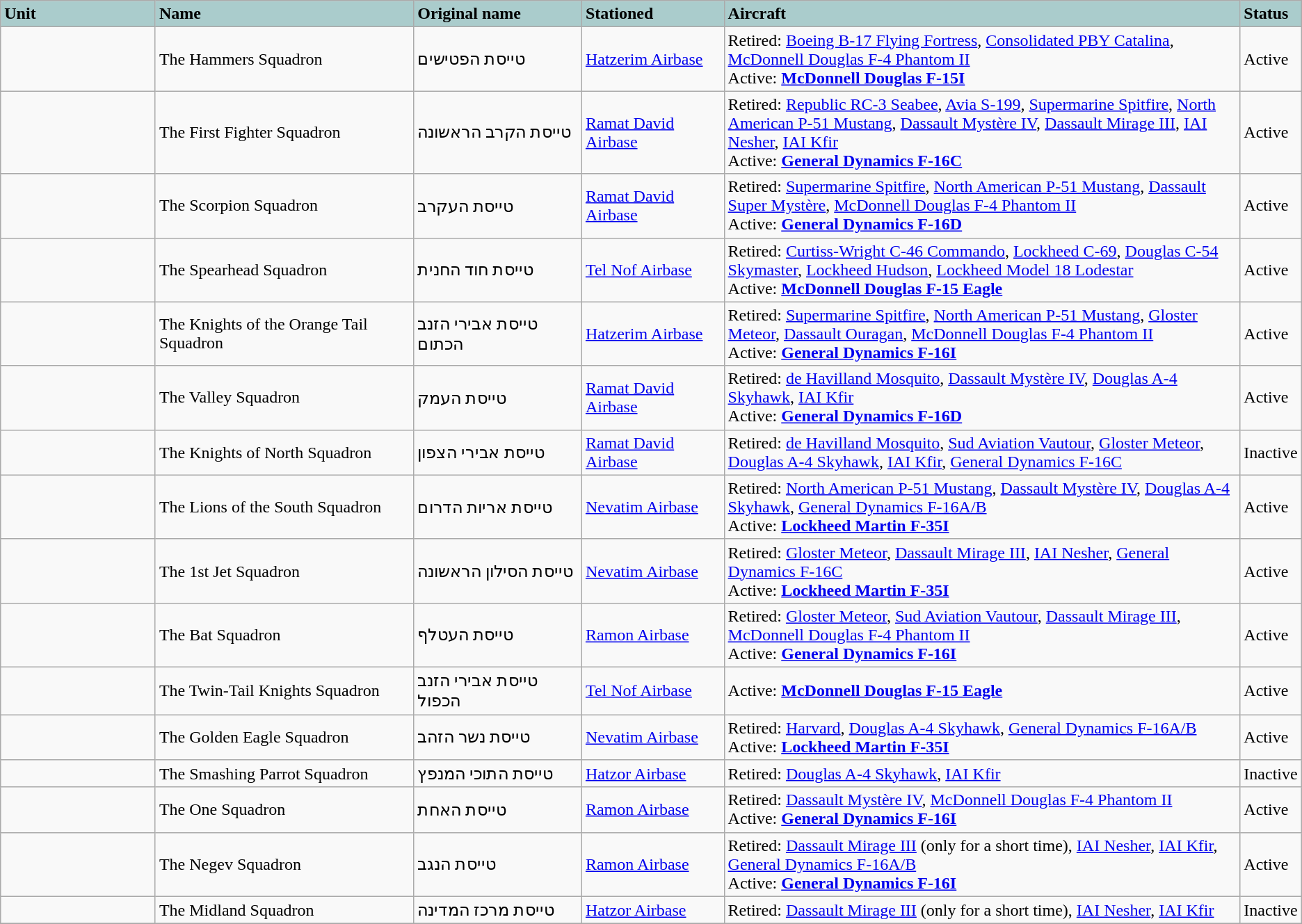<table class="wikitable">
<tr>
<th style="text-align: left; background: #aacccc;" width="12%">Unit</th>
<th style="text-align: left; background: #aacccc;" width="20%">Name</th>
<th style="text-align: left; background: #aacccc;" width="13%">Original name</th>
<th style="text-align: left; background: #aacccc;" width="11%">Stationed</th>
<th style="text-align: left; background: #aacccc;" width="40%">Aircraft</th>
<th style="text-align: left; background: #aacccc;" width="5%">Status</th>
</tr>
<tr ---->
<td></td>
<td>The Hammers Squadron</td>
<td>טייסת הפטישים</td>
<td><a href='#'>Hatzerim Airbase</a></td>
<td>Retired: <a href='#'>Boeing B-17 Flying Fortress</a>, <a href='#'>Consolidated PBY Catalina</a>, <a href='#'>McDonnell Douglas F-4 Phantom II</a><br>Active: <strong><a href='#'>McDonnell Douglas F-15I</a></strong></td>
<td><span>Active</span></td>
</tr>
<tr ---->
<td></td>
<td>The First Fighter Squadron</td>
<td>טייסת הקרב הראשונה</td>
<td><a href='#'>Ramat David Airbase</a></td>
<td>Retired: <a href='#'>Republic RC-3 Seabee</a>, <a href='#'>Avia S-199</a>, <a href='#'>Supermarine Spitfire</a>, <a href='#'>North American P-51 Mustang</a>, <a href='#'>Dassault Mystère IV</a>, <a href='#'>Dassault Mirage III</a>, <a href='#'>IAI Nesher</a>, <a href='#'>IAI Kfir</a><br>Active: <strong><a href='#'>General Dynamics F-16C</a></strong></td>
<td><span>Active</span></td>
</tr>
<tr ---->
<td></td>
<td>The Scorpion Squadron</td>
<td>טייסת העקרב</td>
<td><a href='#'>Ramat David Airbase</a></td>
<td>Retired: <a href='#'>Supermarine Spitfire</a>, <a href='#'>North American P-51 Mustang</a>, <a href='#'>Dassault Super Mystère</a>, <a href='#'>McDonnell Douglas F-4 Phantom II</a><br>Active: <strong><a href='#'>General Dynamics F-16D</a></strong></td>
<td><span>Active</span></td>
</tr>
<tr ---->
<td></td>
<td>The Spearhead Squadron</td>
<td>טייסת חוד החנית</td>
<td><a href='#'>Tel Nof Airbase</a></td>
<td>Retired:  <a href='#'>Curtiss-Wright C-46 Commando</a>, <a href='#'>Lockheed C-69</a>, <a href='#'>Douglas C-54 Skymaster</a>, <a href='#'>Lockheed Hudson</a>, <a href='#'>Lockheed Model 18 Lodestar</a><br>Active: <strong><a href='#'>McDonnell Douglas F-15 Eagle</a></strong></td>
<td><span>Active</span></td>
</tr>
<tr ---->
<td></td>
<td>The Knights of the Orange Tail Squadron</td>
<td>טייסת אבירי הזנב הכתום</td>
<td><a href='#'>Hatzerim Airbase</a></td>
<td>Retired:  <a href='#'>Supermarine Spitfire</a>, <a href='#'>North American P-51 Mustang</a>, <a href='#'>Gloster Meteor</a>, <a href='#'>Dassault Ouragan</a>, <a href='#'>McDonnell Douglas F-4 Phantom II</a><br>Active: <strong><a href='#'>General Dynamics F-16I</a></strong></td>
<td><span>Active</span></td>
</tr>
<tr ---->
<td></td>
<td>The Valley Squadron</td>
<td>טייסת העמק</td>
<td><a href='#'>Ramat David Airbase</a></td>
<td>Retired:  <a href='#'>de Havilland Mosquito</a>, <a href='#'>Dassault Mystère IV</a>, <a href='#'>Douglas A-4 Skyhawk</a>, <a href='#'>IAI Kfir</a><br>Active: <strong><a href='#'>General Dynamics F-16D</a></strong></td>
<td><span>Active</span></td>
</tr>
<tr ---->
<td></td>
<td>The Knights of North Squadron</td>
<td>טייסת אבירי הצפון</td>
<td><a href='#'>Ramat David Airbase</a></td>
<td>Retired: <a href='#'>de Havilland Mosquito</a>, <a href='#'>Sud Aviation Vautour</a>, <a href='#'>Gloster Meteor</a>, <a href='#'>Douglas A-4 Skyhawk</a>, <a href='#'>IAI Kfir</a>, <a href='#'>General Dynamics F-16C</a></td>
<td><span>Inactive</span></td>
</tr>
<tr ---->
<td></td>
<td>The Lions of the South Squadron</td>
<td>טייסת אריות הדרום</td>
<td><a href='#'>Nevatim Airbase</a></td>
<td>Retired: <a href='#'>North American P-51 Mustang</a>, <a href='#'>Dassault Mystère IV</a>, <a href='#'>Douglas A-4 Skyhawk</a>, <a href='#'>General Dynamics F-16A/B</a><br>Active: <strong><a href='#'>Lockheed Martin F-35I</a></strong></td>
<td><span>Active</span></td>
</tr>
<tr ---->
<td></td>
<td>The 1st Jet Squadron</td>
<td>טייסת הסילון הראשונה</td>
<td><a href='#'>Nevatim Airbase</a></td>
<td>Retired:  <a href='#'>Gloster Meteor</a>,  <a href='#'>Dassault Mirage III</a>, <a href='#'>IAI Nesher</a>, <a href='#'>General Dynamics F-16C</a><br>Active: <strong><a href='#'>Lockheed Martin F-35I</a></strong></td>
<td><span>Active</span></td>
</tr>
<tr ---->
<td></td>
<td>The Bat Squadron</td>
<td>טייסת העטלף</td>
<td><a href='#'>Ramon Airbase</a></td>
<td>Retired:  <a href='#'>Gloster Meteor</a>, <a href='#'>Sud Aviation Vautour</a>, <a href='#'>Dassault Mirage III</a>, <a href='#'>McDonnell Douglas F-4 Phantom II</a><br>Active: <strong><a href='#'>General Dynamics F-16I</a></strong></td>
<td><span>Active</span></td>
</tr>
<tr ---->
<td></td>
<td>The Twin-Tail Knights Squadron</td>
<td>טייסת אבירי הזנב הכפול</td>
<td><a href='#'>Tel Nof Airbase</a></td>
<td>Active: <strong><a href='#'>McDonnell Douglas F-15 Eagle</a></strong></td>
<td><span>Active</span></td>
</tr>
<tr ---->
<td></td>
<td>The Golden Eagle Squadron</td>
<td>טייסת נשר הזהב</td>
<td><a href='#'>Nevatim Airbase</a></td>
<td>Retired:  <a href='#'>Harvard</a>,  <a href='#'>Douglas A-4 Skyhawk</a>, <a href='#'>General Dynamics F-16A/B</a><br>Active: <strong><a href='#'>Lockheed Martin F-35I</a></strong></td>
<td><span>Active</span></td>
</tr>
<tr ---->
<td></td>
<td>The Smashing Parrot Squadron</td>
<td>טייסת התוכי המנפץ</td>
<td><a href='#'>Hatzor Airbase</a></td>
<td>Retired: <a href='#'>Douglas A-4 Skyhawk</a>, <a href='#'>IAI Kfir</a></td>
<td><span>Inactive</span></td>
</tr>
<tr ---->
<td></td>
<td>The One Squadron</td>
<td>טייסת האחת</td>
<td><a href='#'>Ramon Airbase</a></td>
<td>Retired:  <a href='#'>Dassault Mystère IV</a>, <a href='#'>McDonnell Douglas F-4 Phantom II</a><br>Active: <strong><a href='#'>General Dynamics F-16I</a></strong></td>
<td><span>Active</span></td>
</tr>
<tr ---->
<td></td>
<td>The Negev Squadron</td>
<td>טייסת הנגב</td>
<td><a href='#'>Ramon Airbase</a></td>
<td>Retired:  <a href='#'>Dassault Mirage III</a> (only for a short time), <a href='#'>IAI Nesher</a>, <a href='#'>IAI Kfir</a>, <a href='#'>General Dynamics F-16A/B</a><br>Active: <strong><a href='#'>General Dynamics F-16I</a></strong></td>
<td><span>Active</span></td>
</tr>
<tr ---->
<td></td>
<td>The Midland Squadron</td>
<td>טייסת מרכז המדינה</td>
<td><a href='#'>Hatzor Airbase</a></td>
<td>Retired:  <a href='#'>Dassault Mirage III</a> (only for a short time), <a href='#'>IAI Nesher</a>, <a href='#'>IAI Kfir</a></td>
<td><span>Inactive</span></td>
</tr>
<tr ---->
</tr>
</table>
